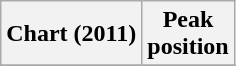<table class="wikitable sortable plainrowheaders" style="text-align:center">
<tr>
<th scope="col">Chart (2011)</th>
<th scope="col">Peak<br> position</th>
</tr>
<tr>
</tr>
</table>
